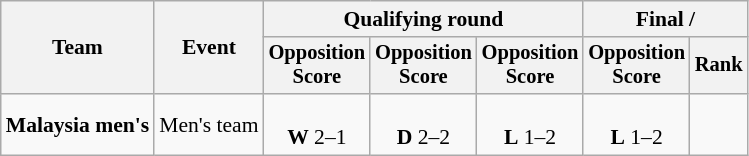<table class="wikitable" style="font-size:90%">
<tr>
<th rowspan=2>Team</th>
<th rowspan=2>Event</th>
<th colspan=3>Qualifying round</th>
<th colspan=2>Final / </th>
</tr>
<tr style="font-size:95%">
<th>Opposition<br>Score</th>
<th>Opposition<br>Score</th>
<th>Opposition<br>Score</th>
<th>Opposition<br>Score</th>
<th>Rank</th>
</tr>
<tr align=center>
<td align=left><strong>Malaysia men's</strong></td>
<td align=left>Men's team</td>
<td><br><strong>W</strong> 2–1</td>
<td><br><strong>D</strong> 2–2</td>
<td><br><strong>L</strong> 1–2</td>
<td><br><strong>L</strong> 1–2</td>
<td></td>
</tr>
</table>
